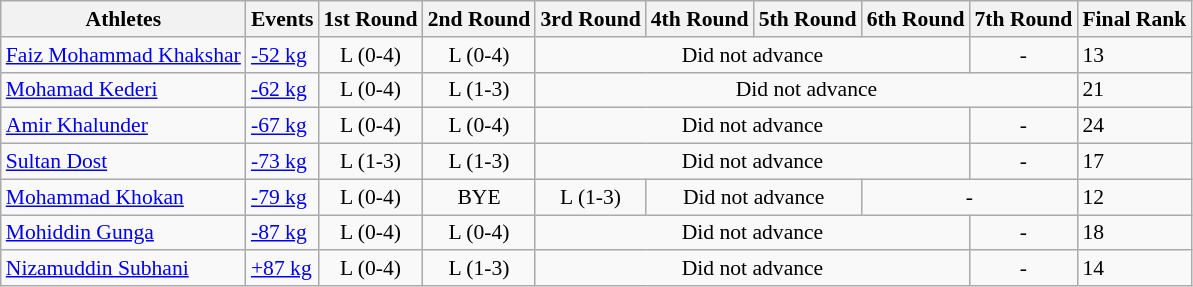<table class=wikitable style=font-size:90%>
<tr>
<th>Athletes</th>
<th>Events</th>
<th>1st Round</th>
<th>2nd Round</th>
<th>3rd Round</th>
<th>4th Round</th>
<th>5th Round</th>
<th>6th Round</th>
<th>7th Round</th>
<th>Final Rank</th>
</tr>
<tr>
<td><a href='#'>Faiz Mohammad Khakshar</a></td>
<td><a href='#'>-52 kg</a></td>
<td align=center>L (0-4)</td>
<td align=center>L (0-4)</td>
<td colspan=4 align=center>Did not advance</td>
<td align=center>-</td>
<td>13</td>
</tr>
<tr>
<td><a href='#'>Mohamad Kederi</a></td>
<td><a href='#'>-62 kg</a></td>
<td align=center>L (0-4)</td>
<td align=center>L (1-3)</td>
<td colspan=5 align=center>Did not advance</td>
<td>21</td>
</tr>
<tr>
<td><a href='#'>Amir Khalunder</a></td>
<td><a href='#'>-67 kg</a></td>
<td align=center>L (0-4)</td>
<td align=center>L (0-4)</td>
<td colspan=4 align=center>Did not advance</td>
<td align=center>-</td>
<td>24</td>
</tr>
<tr>
<td><a href='#'>Sultan Dost</a></td>
<td><a href='#'>-73 kg</a></td>
<td align=center>L (1-3)</td>
<td align=center>L (1-3)</td>
<td colspan=4 align=center>Did not advance</td>
<td align=center>-</td>
<td>17</td>
</tr>
<tr>
<td><a href='#'>Mohammad Khokan</a></td>
<td><a href='#'>-79 kg</a></td>
<td align=center>L (0-4)</td>
<td align=center>BYE</td>
<td align=center>L (1-3)</td>
<td colspan=2 align=center>Did not advance</td>
<td colspan=2 align=center>-</td>
<td>12</td>
</tr>
<tr>
<td><a href='#'>Mohiddin Gunga</a></td>
<td><a href='#'>-87 kg</a></td>
<td align=center>L (0-4)</td>
<td align=center>L (0-4)</td>
<td colspan=4 align=center>Did not advance</td>
<td align=center>-</td>
<td>18</td>
</tr>
<tr>
<td><a href='#'>Nizamuddin Subhani</a></td>
<td><a href='#'>+87 kg</a></td>
<td align=center>L (0-4)</td>
<td align=center>L (1-3)</td>
<td colspan=4 align=center>Did not advance</td>
<td align=center>-</td>
<td>14</td>
</tr>
</table>
